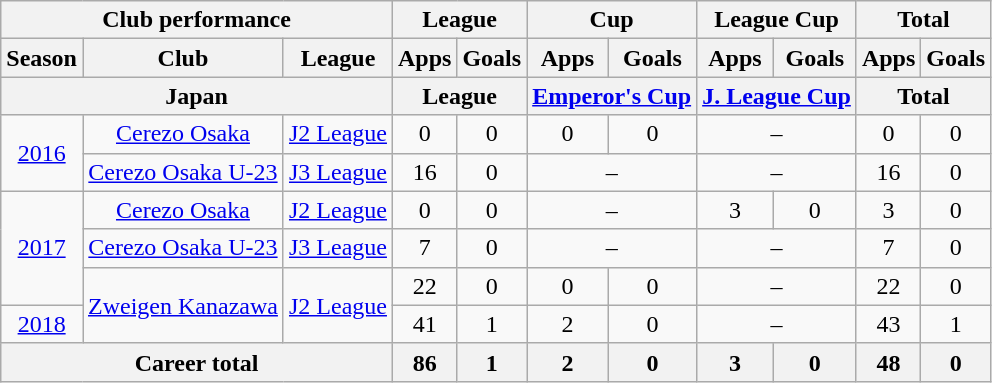<table class="wikitable" style="text-align:center">
<tr>
<th colspan=3>Club performance</th>
<th colspan=2>League</th>
<th colspan=2>Cup</th>
<th colspan=2>League Cup</th>
<th colspan=2>Total</th>
</tr>
<tr>
<th>Season</th>
<th>Club</th>
<th>League</th>
<th>Apps</th>
<th>Goals</th>
<th>Apps</th>
<th>Goals</th>
<th>Apps</th>
<th>Goals</th>
<th>Apps</th>
<th>Goals</th>
</tr>
<tr>
<th colspan=3>Japan</th>
<th colspan=2>League</th>
<th colspan=2><a href='#'>Emperor's Cup</a></th>
<th colspan=2><a href='#'>J. League Cup</a></th>
<th colspan=2>Total</th>
</tr>
<tr>
<td rowspan="2"><a href='#'>2016</a></td>
<td><a href='#'>Cerezo Osaka</a></td>
<td><a href='#'>J2 League</a></td>
<td>0</td>
<td>0</td>
<td>0</td>
<td>0</td>
<td colspan="2">–</td>
<td>0</td>
<td>0</td>
</tr>
<tr>
<td><a href='#'>Cerezo Osaka U-23</a></td>
<td><a href='#'>J3 League</a></td>
<td>16</td>
<td>0</td>
<td colspan="2">–</td>
<td colspan="2">–</td>
<td>16</td>
<td>0</td>
</tr>
<tr>
<td rowspan="3"><a href='#'>2017</a></td>
<td><a href='#'>Cerezo Osaka</a></td>
<td><a href='#'>J2 League</a></td>
<td>0</td>
<td>0</td>
<td colspan="2">–</td>
<td>3</td>
<td>0</td>
<td>3</td>
<td>0</td>
</tr>
<tr>
<td><a href='#'>Cerezo Osaka U-23</a></td>
<td><a href='#'>J3 League</a></td>
<td>7</td>
<td>0</td>
<td colspan="2">–</td>
<td colspan="2">–</td>
<td>7</td>
<td>0</td>
</tr>
<tr>
<td rowspan=2><a href='#'>Zweigen Kanazawa</a></td>
<td rowspan=2><a href='#'>J2 League</a></td>
<td>22</td>
<td>0</td>
<td>0</td>
<td>0</td>
<td colspan="2">–</td>
<td>22</td>
<td>0</td>
</tr>
<tr>
<td><a href='#'>2018</a></td>
<td>41</td>
<td>1</td>
<td>2</td>
<td>0</td>
<td colspan="2">–</td>
<td>43</td>
<td>1</td>
</tr>
<tr>
<th colspan=3>Career total</th>
<th>86</th>
<th>1</th>
<th>2</th>
<th>0</th>
<th>3</th>
<th>0</th>
<th>48</th>
<th>0</th>
</tr>
</table>
